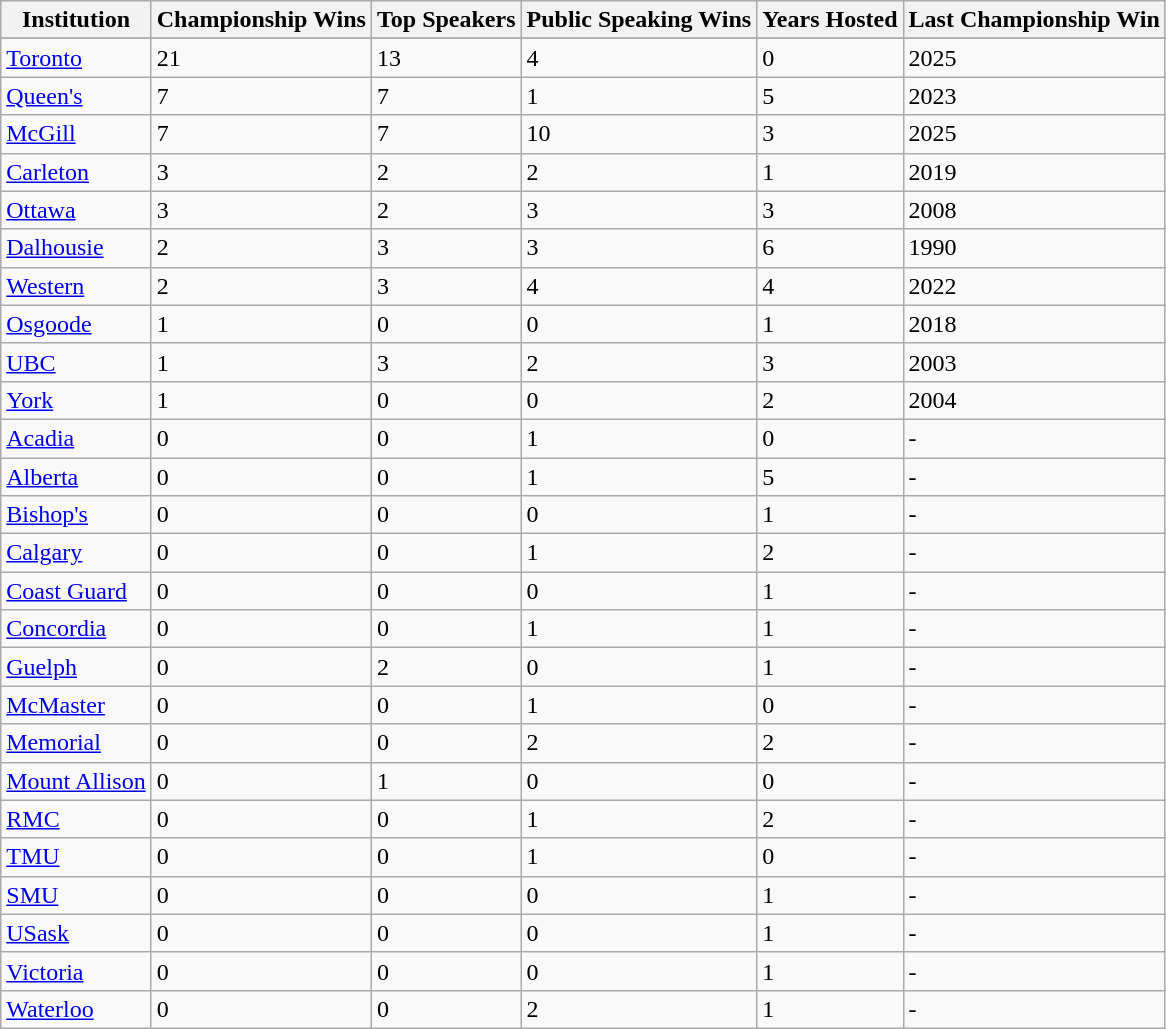<table class="wikitable sortable">
<tr>
<th>Institution</th>
<th>Championship Wins</th>
<th>Top Speakers</th>
<th>Public Speaking Wins</th>
<th>Years Hosted</th>
<th>Last Championship Win</th>
</tr>
<tr>
</tr>
<tr>
<td><a href='#'>Toronto</a></td>
<td>21</td>
<td>13</td>
<td>4</td>
<td>0</td>
<td>2025</td>
</tr>
<tr>
<td><a href='#'>Queen's</a></td>
<td>7</td>
<td>7</td>
<td>1</td>
<td>5</td>
<td>2023</td>
</tr>
<tr>
<td><a href='#'>McGill</a></td>
<td>7</td>
<td>7</td>
<td>10</td>
<td>3</td>
<td>2025</td>
</tr>
<tr>
<td><a href='#'>Carleton</a></td>
<td>3</td>
<td>2</td>
<td>2</td>
<td>1</td>
<td>2019</td>
</tr>
<tr>
<td><a href='#'>Ottawa</a></td>
<td>3</td>
<td>2</td>
<td>3</td>
<td>3</td>
<td>2008</td>
</tr>
<tr>
<td><a href='#'>Dalhousie</a></td>
<td>2</td>
<td>3</td>
<td>3</td>
<td>6</td>
<td>1990</td>
</tr>
<tr>
<td><a href='#'>Western</a></td>
<td>2</td>
<td>3</td>
<td>4</td>
<td>4</td>
<td>2022</td>
</tr>
<tr>
<td><a href='#'>Osgoode</a></td>
<td>1</td>
<td>0</td>
<td>0</td>
<td>1</td>
<td>2018</td>
</tr>
<tr>
<td><a href='#'>UBC</a></td>
<td>1</td>
<td>3</td>
<td>2</td>
<td>3</td>
<td>2003</td>
</tr>
<tr>
<td><a href='#'>York</a></td>
<td>1</td>
<td>0</td>
<td>0</td>
<td>2</td>
<td>2004</td>
</tr>
<tr>
<td><a href='#'>Acadia</a></td>
<td>0</td>
<td>0</td>
<td>1</td>
<td>0</td>
<td>-</td>
</tr>
<tr>
<td><a href='#'>Alberta</a></td>
<td>0</td>
<td>0</td>
<td>1</td>
<td>5</td>
<td>-</td>
</tr>
<tr>
<td><a href='#'>Bishop's</a></td>
<td>0</td>
<td>0</td>
<td>0</td>
<td>1</td>
<td>-</td>
</tr>
<tr>
<td><a href='#'>Calgary</a></td>
<td>0</td>
<td>0</td>
<td>1</td>
<td>2</td>
<td>-</td>
</tr>
<tr>
<td><a href='#'>Coast Guard</a></td>
<td>0</td>
<td>0</td>
<td>0</td>
<td>1</td>
<td>-</td>
</tr>
<tr>
<td><a href='#'>Concordia</a></td>
<td>0</td>
<td>0</td>
<td>1</td>
<td>1</td>
<td>-</td>
</tr>
<tr>
<td><a href='#'>Guelph</a></td>
<td>0</td>
<td>2</td>
<td>0</td>
<td>1</td>
<td>-</td>
</tr>
<tr>
<td><a href='#'>McMaster</a></td>
<td>0</td>
<td>0</td>
<td>1</td>
<td>0</td>
<td>-</td>
</tr>
<tr>
<td><a href='#'>Memorial</a></td>
<td>0</td>
<td>0</td>
<td>2</td>
<td>2</td>
<td>-</td>
</tr>
<tr>
<td><a href='#'>Mount Allison</a></td>
<td>0</td>
<td>1</td>
<td>0</td>
<td>0</td>
<td>-</td>
</tr>
<tr>
<td><a href='#'>RMC</a></td>
<td>0</td>
<td>0</td>
<td>1</td>
<td>2</td>
<td>-</td>
</tr>
<tr>
<td><a href='#'>TMU</a></td>
<td>0</td>
<td>0</td>
<td>1</td>
<td>0</td>
<td>-</td>
</tr>
<tr>
<td><a href='#'>SMU</a></td>
<td>0</td>
<td>0</td>
<td>0</td>
<td>1</td>
<td>-</td>
</tr>
<tr>
<td><a href='#'>USask</a></td>
<td>0</td>
<td>0</td>
<td>0</td>
<td>1</td>
<td>-</td>
</tr>
<tr>
<td><a href='#'>Victoria</a></td>
<td>0</td>
<td>0</td>
<td>0</td>
<td>1</td>
<td>-</td>
</tr>
<tr>
<td><a href='#'>Waterloo</a></td>
<td>0</td>
<td>0</td>
<td>2</td>
<td>1</td>
<td>-</td>
</tr>
</table>
